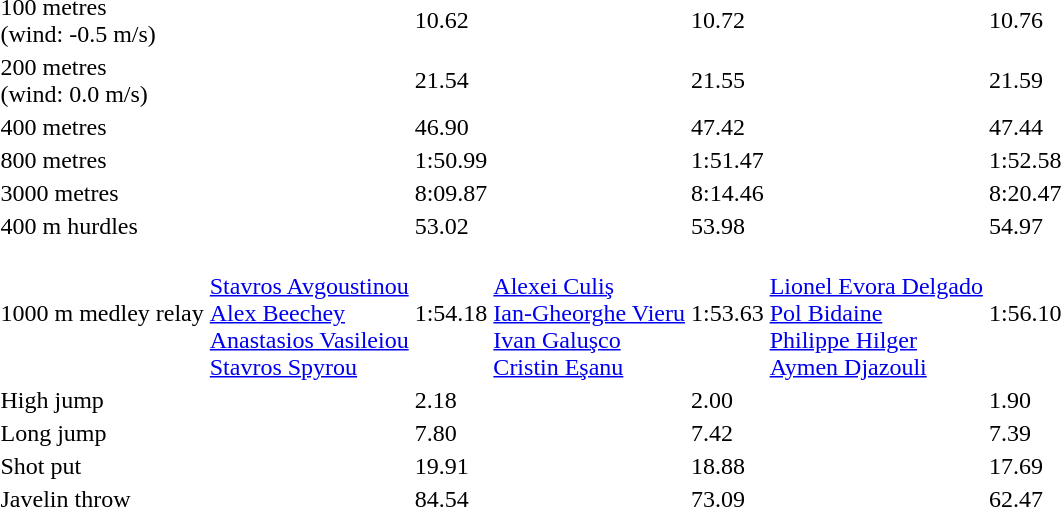<table>
<tr>
<td>100 metres<br>(wind: -0.5 m/s)</td>
<td></td>
<td>10.62</td>
<td></td>
<td>10.72</td>
<td></td>
<td>10.76</td>
</tr>
<tr>
<td>200 metres<br>(wind: 0.0 m/s)</td>
<td></td>
<td>21.54</td>
<td></td>
<td>21.55</td>
<td></td>
<td>21.59</td>
</tr>
<tr>
<td>400 metres</td>
<td></td>
<td>46.90</td>
<td></td>
<td>47.42</td>
<td></td>
<td>47.44</td>
</tr>
<tr>
<td>800 metres</td>
<td></td>
<td>1:50.99</td>
<td></td>
<td>1:51.47</td>
<td></td>
<td>1:52.58</td>
</tr>
<tr>
<td>3000 metres</td>
<td></td>
<td>8:09.87</td>
<td></td>
<td>8:14.46</td>
<td></td>
<td>8:20.47</td>
</tr>
<tr>
<td>400 m hurdles</td>
<td></td>
<td>53.02</td>
<td></td>
<td>53.98</td>
<td></td>
<td>54.97</td>
</tr>
<tr>
<td>1000 m medley relay</td>
<td><br><a href='#'>Stavros Avgoustinou</a><br><a href='#'>Alex Beechey</a><br><a href='#'>Anastasios Vasileiou</a><br><a href='#'>Stavros Spyrou</a></td>
<td>1:54.18</td>
<td><br><a href='#'>Alexei Culiş</a><br><a href='#'>Ian-Gheorghe Vieru</a><br><a href='#'>Ivan Galuşco</a><br><a href='#'>Cristin Eşanu</a></td>
<td>1:53.63</td>
<td><br><a href='#'>Lionel Evora Delgado</a><br><a href='#'>Pol Bidaine</a><br><a href='#'>Philippe Hilger</a><br><a href='#'>Aymen Djazouli</a></td>
<td>1:56.10</td>
</tr>
<tr>
<td>High jump</td>
<td></td>
<td>2.18</td>
<td></td>
<td>2.00</td>
<td></td>
<td>1.90</td>
</tr>
<tr>
<td>Long jump</td>
<td></td>
<td>7.80</td>
<td></td>
<td>7.42</td>
<td></td>
<td>7.39</td>
</tr>
<tr>
<td>Shot put</td>
<td></td>
<td>19.91</td>
<td></td>
<td>18.88</td>
<td></td>
<td>17.69</td>
</tr>
<tr>
<td>Javelin throw</td>
<td></td>
<td>84.54</td>
<td></td>
<td>73.09</td>
<td></td>
<td>62.47</td>
</tr>
</table>
